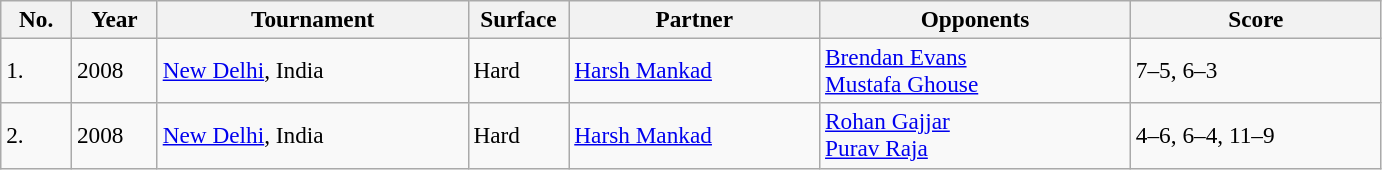<table class="sortable wikitable" style=font-size:97%>
<tr>
<th width=40>No.</th>
<th width=50>Year</th>
<th width=200>Tournament</th>
<th width=60>Surface</th>
<th width=160>Partner</th>
<th width=200>Opponents</th>
<th width=160>Score</th>
</tr>
<tr>
<td>1.</td>
<td>2008</td>
<td><a href='#'>New Delhi</a>, India</td>
<td>Hard</td>
<td> <a href='#'>Harsh Mankad</a></td>
<td> <a href='#'>Brendan Evans</a><br> <a href='#'>Mustafa Ghouse</a></td>
<td>7–5, 6–3</td>
</tr>
<tr>
<td>2.</td>
<td>2008</td>
<td><a href='#'>New Delhi</a>, India</td>
<td>Hard</td>
<td> <a href='#'>Harsh Mankad</a></td>
<td> <a href='#'>Rohan Gajjar</a><br> <a href='#'>Purav Raja</a></td>
<td>4–6, 6–4, 11–9</td>
</tr>
</table>
